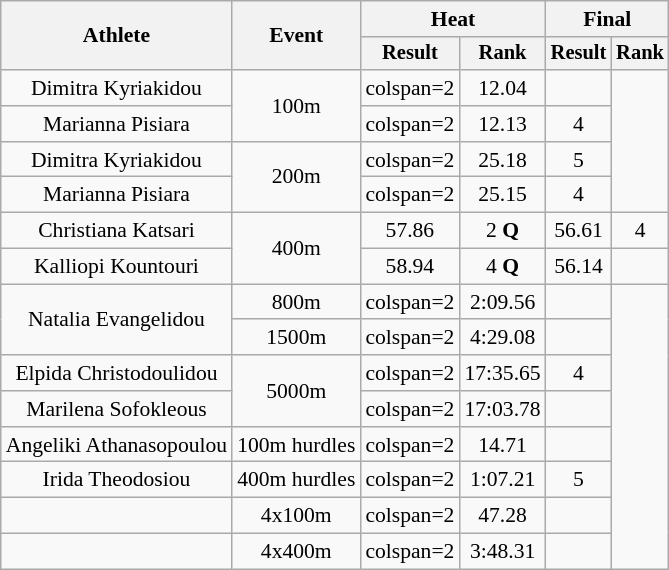<table class="wikitable" style="font-size:90%">
<tr>
<th rowspan="2">Athlete</th>
<th rowspan="2">Event</th>
<th colspan="2">Heat</th>
<th colspan="2">Final</th>
</tr>
<tr style="font-size:95%">
<th>Result</th>
<th>Rank</th>
<th>Result</th>
<th>Rank</th>
</tr>
<tr align=center>
<td>Dimitra Kyriakidou</td>
<td rowspan=2>100m</td>
<td>colspan=2 </td>
<td>12.04</td>
<td></td>
</tr>
<tr align=center>
<td>Marianna Pisiara</td>
<td>colspan=2 </td>
<td>12.13</td>
<td>4</td>
</tr>
<tr align=center>
<td>Dimitra Kyriakidou</td>
<td rowspan=2>200m</td>
<td>colspan=2 </td>
<td>25.18</td>
<td>5</td>
</tr>
<tr align=center>
<td>Marianna Pisiara</td>
<td>colspan=2 </td>
<td>25.15</td>
<td>4</td>
</tr>
<tr align=center>
<td>Christiana Katsari</td>
<td rowspan=2>400m</td>
<td>57.86</td>
<td>2 <strong>Q</strong></td>
<td>56.61</td>
<td>4</td>
</tr>
<tr align=center>
<td>Kalliopi Kountouri</td>
<td>58.94</td>
<td>4 <strong>Q</strong></td>
<td>56.14</td>
<td></td>
</tr>
<tr align=center>
<td rowspan=2>Natalia Evangelidou</td>
<td>800m</td>
<td>colspan=2 </td>
<td>2:09.56</td>
<td></td>
</tr>
<tr align=center>
<td>1500m</td>
<td>colspan=2 </td>
<td>4:29.08</td>
<td></td>
</tr>
<tr align=center>
<td>Elpida Christodoulidou</td>
<td rowspan=2>5000m</td>
<td>colspan=2 </td>
<td>17:35.65</td>
<td>4</td>
</tr>
<tr align=center>
<td>Marilena Sofokleous</td>
<td>colspan=2 </td>
<td>17:03.78</td>
<td></td>
</tr>
<tr align=center>
<td>Angeliki Athanasopoulou</td>
<td>100m hurdles</td>
<td>colspan=2 </td>
<td>14.71</td>
<td></td>
</tr>
<tr align=center>
<td>Irida Theodosiou</td>
<td>400m hurdles</td>
<td>colspan=2 </td>
<td>1:07.21</td>
<td>5</td>
</tr>
<tr align=center>
<td></td>
<td>4x100m</td>
<td>colspan=2 </td>
<td>47.28</td>
<td></td>
</tr>
<tr align=center>
<td></td>
<td>4x400m</td>
<td>colspan=2 </td>
<td>3:48.31</td>
<td></td>
</tr>
</table>
